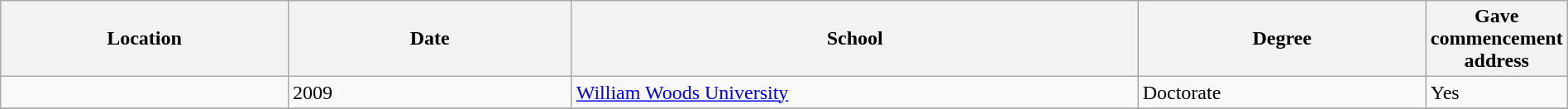<table class="wikitable" style="width:100%;">
<tr>
<th style="width:20%;">Location</th>
<th style="width:20%;">Date</th>
<th style="width:40%;">School</th>
<th style="width:20%;">Degree</th>
<th style="width:20%;">Gave commencement address</th>
</tr>
<tr>
<td></td>
<td>2009</td>
<td><a href='#'>William Woods University</a></td>
<td>Doctorate</td>
<td>Yes</td>
</tr>
<tr>
</tr>
</table>
